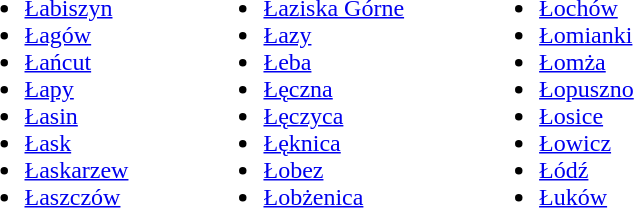<table>
<tr>
<td valign="Top"><br><ul><li><a href='#'>Łabiszyn</a></li><li><a href='#'>Łagów</a></li><li><a href='#'>Łańcut</a></li><li><a href='#'>Łapy</a></li><li><a href='#'>Łasin</a></li><li><a href='#'>Łask</a></li><li><a href='#'>Łaskarzew</a></li><li><a href='#'>Łaszczów</a></li></ul></td>
<td style="width:10%;"></td>
<td valign="Top"><br><ul><li><a href='#'>Łaziska Górne</a></li><li><a href='#'>Łazy</a></li><li><a href='#'>Łeba</a></li><li><a href='#'>Łęczna</a></li><li><a href='#'>Łęczyca</a></li><li><a href='#'>Łęknica</a></li><li><a href='#'>Łobez</a></li><li><a href='#'>Łobżenica</a></li></ul></td>
<td style="width:10%;"></td>
<td valign="Top"><br><ul><li><a href='#'>Łochów</a></li><li><a href='#'>Łomianki</a></li><li><a href='#'>Łomża</a></li><li><a href='#'>Łopuszno</a></li><li><a href='#'>Łosice</a></li><li><a href='#'>Łowicz</a></li><li><a href='#'>Łódź</a></li><li><a href='#'>Łuków</a></li></ul></td>
</tr>
</table>
